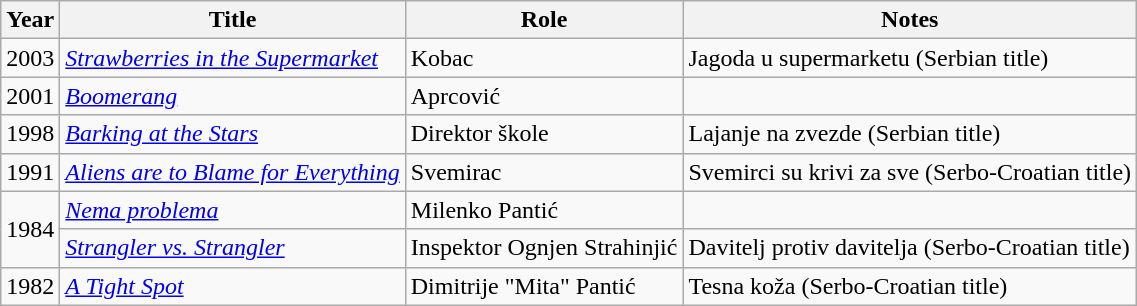<table class="wikitable sortable">
<tr>
<th>Year</th>
<th>Title</th>
<th>Role</th>
<th class="unsortable">Notes</th>
</tr>
<tr>
<td>2003</td>
<td><em><a href='#'>Strawberries in the Supermarket</a></em></td>
<td>Kobac</td>
<td>Jagoda u supermarketu (Serbian title)</td>
</tr>
<tr>
<td>2001</td>
<td><em><a href='#'>Boomerang</a></em></td>
<td>Aprcović</td>
<td></td>
</tr>
<tr>
<td>1998</td>
<td><em><a href='#'>Barking at the Stars</a></em></td>
<td>Direktor škole</td>
<td>Lajanje na zvezde (Serbian title)</td>
</tr>
<tr>
<td>1991</td>
<td><em><a href='#'>Aliens are to Blame for Everything</a></em></td>
<td>Svemirac</td>
<td>Svemirci su krivi za sve (Serbo-Croatian title)</td>
</tr>
<tr>
<td rowspan="2">1984</td>
<td><em><a href='#'>Nema problema</a></em></td>
<td>Milenko Pantić</td>
<td></td>
</tr>
<tr>
<td><em><a href='#'>Strangler vs. Strangler</a></em></td>
<td>Inspektor Ognjen Strahinjić</td>
<td>Davitelj protiv davitelja (Serbo-Croatian title)</td>
</tr>
<tr>
<td>1982</td>
<td><em><a href='#'>A Tight Spot</a></em></td>
<td>Dimitrije "Mita" Pantić</td>
<td>Tesna koža (Serbo-Croatian title)</td>
</tr>
</table>
